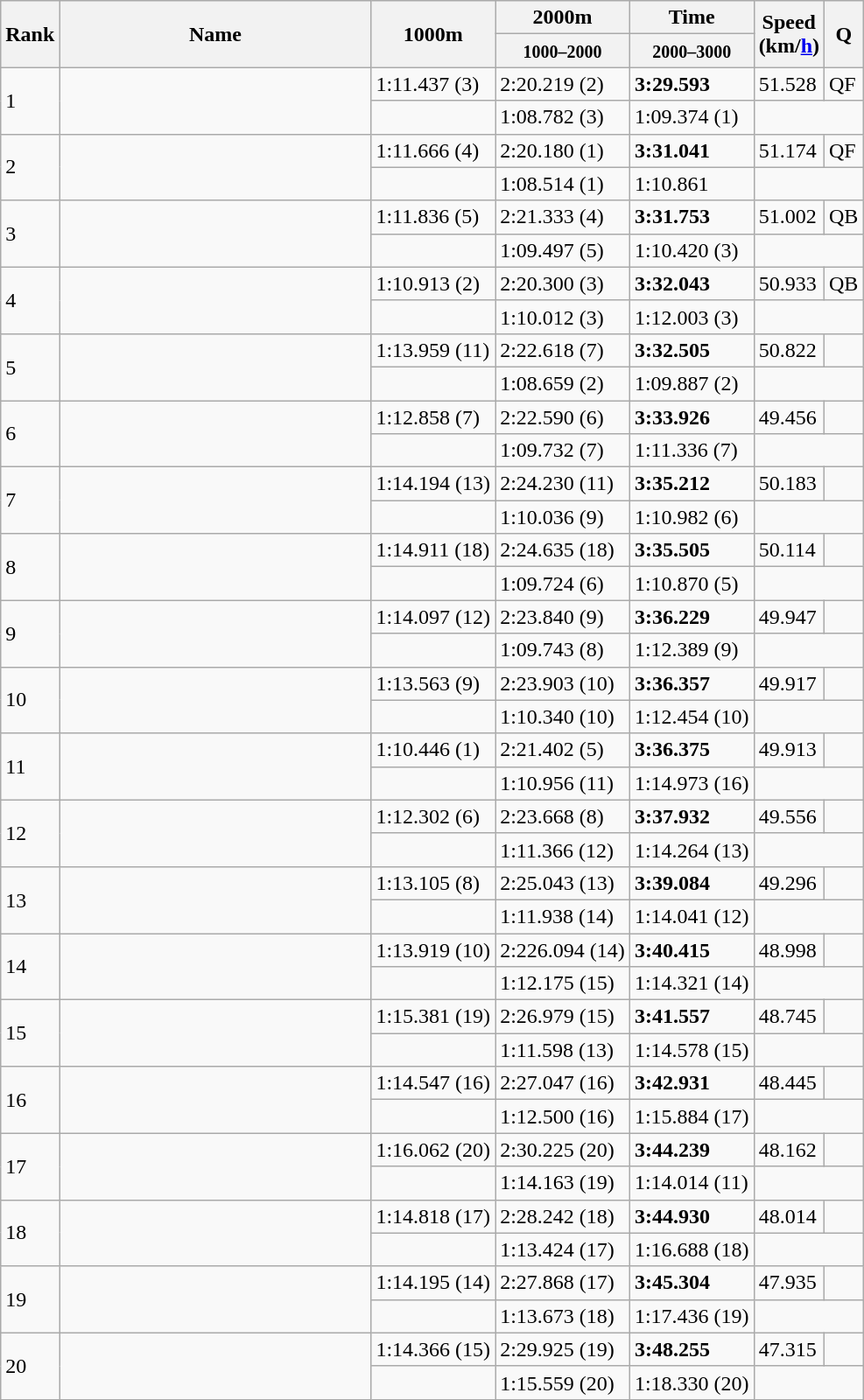<table class="wikitable">
<tr>
<th rowspan=2 width=20>Rank</th>
<th rowspan=2 width=230>Name</th>
<th rowspan=2>1000m</th>
<th>2000m</th>
<th>Time</th>
<th rowspan=2>Speed<br>(km/<a href='#'>h</a>)</th>
<th rowspan=2 width=20>Q</th>
</tr>
<tr>
<th><small>1000–2000</small></th>
<th><small>2000–3000</small></th>
</tr>
<tr>
<td rowspan=2>1</td>
<td rowspan=2></td>
<td>1:11.437 (3)</td>
<td>2:20.219 (2)</td>
<td><strong>3:29.593</strong></td>
<td>51.528</td>
<td>QF</td>
</tr>
<tr>
<td></td>
<td>1:08.782 (3)</td>
<td>1:09.374 (1)</td>
<td colspan=2></td>
</tr>
<tr>
<td rowspan=2>2</td>
<td rowspan=2></td>
<td>1:11.666 (4)</td>
<td>2:20.180 (1)</td>
<td><strong>3:31.041</strong></td>
<td>51.174</td>
<td>QF</td>
</tr>
<tr>
<td></td>
<td>1:08.514 (1)</td>
<td>1:10.861</td>
<td (4) colspan=2></td>
</tr>
<tr>
<td rowspan=2>3</td>
<td rowspan=2></td>
<td>1:11.836 (5)</td>
<td>2:21.333 (4)</td>
<td><strong>3:31.753</strong></td>
<td>51.002</td>
<td>QB</td>
</tr>
<tr>
<td></td>
<td>1:09.497 (5)</td>
<td>1:10.420 (3)</td>
<td colspan=2></td>
</tr>
<tr>
<td rowspan=2>4</td>
<td rowspan=2></td>
<td>1:10.913 (2)</td>
<td>2:20.300 (3)</td>
<td><strong>3:32.043</strong></td>
<td>50.933</td>
<td>QB</td>
</tr>
<tr>
<td></td>
<td>1:10.012 (3)</td>
<td>1:12.003 (3)</td>
<td colspan=2></td>
</tr>
<tr>
<td rowspan=2>5</td>
<td rowspan=2></td>
<td>1:13.959 (11)</td>
<td>2:22.618 (7)</td>
<td><strong>3:32.505</strong></td>
<td>50.822</td>
</tr>
<tr>
<td></td>
<td>1:08.659 (2)</td>
<td>1:09.887 (2)</td>
<td colspan=2></td>
</tr>
<tr>
<td rowspan=2>6</td>
<td rowspan=2></td>
<td>1:12.858 (7)</td>
<td>2:22.590 (6)</td>
<td><strong>3:33.926</strong></td>
<td>49.456</td>
</tr>
<tr>
<td></td>
<td>1:09.732 (7)</td>
<td>1:11.336 (7)</td>
<td colspan=2></td>
</tr>
<tr>
<td rowspan=2>7</td>
<td rowspan=2></td>
<td>1:14.194 (13)</td>
<td>2:24.230 (11)</td>
<td><strong>3:35.212</strong></td>
<td>50.183</td>
</tr>
<tr>
<td></td>
<td>1:10.036 (9)</td>
<td>1:10.982 (6)</td>
<td colspan=2></td>
</tr>
<tr>
<td rowspan=2>8</td>
<td rowspan=2></td>
<td>1:14.911 (18)</td>
<td>2:24.635 (18)</td>
<td><strong>3:35.505</strong></td>
<td>50.114</td>
</tr>
<tr>
<td></td>
<td>1:09.724 (6)</td>
<td>1:10.870 (5)</td>
<td colspan=2></td>
</tr>
<tr>
<td rowspan=2>9</td>
<td rowspan=2></td>
<td>1:14.097 (12)</td>
<td>2:23.840 (9)</td>
<td><strong>3:36.229</strong></td>
<td>49.947</td>
</tr>
<tr>
<td></td>
<td>1:09.743 (8)</td>
<td>1:12.389 (9)</td>
<td colspan=2></td>
</tr>
<tr>
<td rowspan=2>10</td>
<td rowspan=2></td>
<td>1:13.563 (9)</td>
<td>2:23.903 (10)</td>
<td><strong>3:36.357</strong></td>
<td>49.917</td>
</tr>
<tr>
<td></td>
<td>1:10.340 (10)</td>
<td>1:12.454 (10)</td>
<td colspan=2></td>
</tr>
<tr>
<td rowspan=2>11</td>
<td rowspan=2></td>
<td>1:10.446 (1)</td>
<td>2:21.402 (5)</td>
<td><strong>3:36.375</strong></td>
<td>49.913</td>
</tr>
<tr>
<td></td>
<td>1:10.956 (11)</td>
<td>1:14.973 (16)</td>
<td colspan=2></td>
</tr>
<tr>
<td rowspan=2>12</td>
<td rowspan=2></td>
<td>1:12.302 (6)</td>
<td>2:23.668 (8)</td>
<td><strong>3:37.932</strong></td>
<td>49.556</td>
</tr>
<tr>
<td></td>
<td>1:11.366 (12)</td>
<td>1:14.264 (13)</td>
<td colspan=2></td>
</tr>
<tr>
<td rowspan=2>13</td>
<td rowspan=2></td>
<td>1:13.105 (8)</td>
<td>2:25.043 (13)</td>
<td><strong>3:39.084</strong></td>
<td>49.296</td>
</tr>
<tr>
<td></td>
<td>1:11.938 (14)</td>
<td>1:14.041 (12)</td>
<td colspan=2></td>
</tr>
<tr>
<td rowspan=2>14</td>
<td rowspan=2></td>
<td>1:13.919 (10)</td>
<td>2:226.094 (14)</td>
<td><strong>3:40.415</strong></td>
<td>48.998</td>
</tr>
<tr>
<td></td>
<td>1:12.175 (15)</td>
<td>1:14.321 (14)</td>
<td colspan=2></td>
</tr>
<tr>
<td rowspan=2>15</td>
<td rowspan=2></td>
<td>1:15.381 (19)</td>
<td>2:26.979 (15)</td>
<td><strong>3:41.557</strong></td>
<td>48.745</td>
</tr>
<tr>
<td></td>
<td>1:11.598 (13)</td>
<td>1:14.578 (15)</td>
<td colspan=2></td>
</tr>
<tr>
<td rowspan=2>16</td>
<td rowspan=2></td>
<td>1:14.547 (16)</td>
<td>2:27.047 (16)</td>
<td><strong>3:42.931</strong></td>
<td>48.445</td>
</tr>
<tr>
<td></td>
<td>1:12.500 (16)</td>
<td>1:15.884 (17)</td>
<td colspan=2></td>
</tr>
<tr>
<td rowspan=2>17</td>
<td rowspan=2></td>
<td>1:16.062 (20)</td>
<td>2:30.225 (20)</td>
<td><strong>3:44.239</strong></td>
<td>48.162</td>
</tr>
<tr>
<td></td>
<td>1:14.163 (19)</td>
<td>1:14.014 (11)</td>
<td colspan=2></td>
</tr>
<tr>
<td rowspan=2>18</td>
<td rowspan=2></td>
<td>1:14.818 (17)</td>
<td>2:28.242 (18)</td>
<td><strong>3:44.930</strong></td>
<td>48.014</td>
</tr>
<tr>
<td></td>
<td>1:13.424 (17)</td>
<td>1:16.688 (18)</td>
<td colspan=2></td>
</tr>
<tr>
<td rowspan=2>19</td>
<td rowspan=2></td>
<td>1:14.195 (14)</td>
<td>2:27.868 (17)</td>
<td><strong>3:45.304</strong></td>
<td>47.935</td>
</tr>
<tr>
<td></td>
<td>1:13.673 (18)</td>
<td>1:17.436 (19)</td>
<td colspan=2></td>
</tr>
<tr>
<td rowspan=2>20</td>
<td rowspan=2></td>
<td>1:14.366 (15)</td>
<td>2:29.925 (19)</td>
<td><strong>3:48.255</strong></td>
<td>47.315</td>
</tr>
<tr>
<td></td>
<td>1:15.559 (20)</td>
<td>1:18.330 (20)</td>
<td colspan=2></td>
</tr>
</table>
